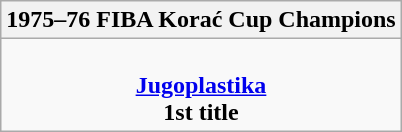<table class=wikitable style="text-align:center; margin:auto">
<tr>
<th>1975–76 FIBA Korać Cup Champions</th>
</tr>
<tr>
<td><br> <strong><a href='#'>Jugoplastika</a></strong> <br> <strong>1st title</strong></td>
</tr>
</table>
